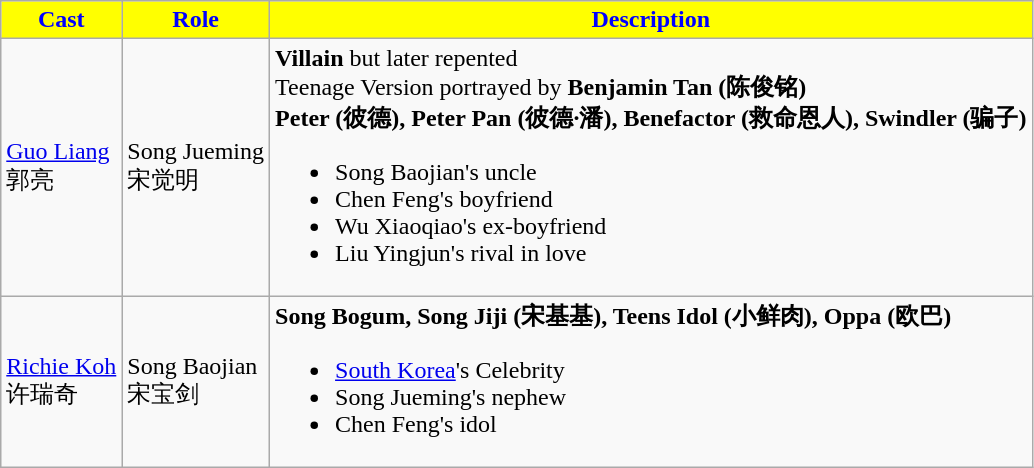<table class="wikitable">
<tr>
<th style="background:yellow; color:blue">Cast</th>
<th style="background:yellow; color:blue">Role</th>
<th style="background:yellow; color:blue">Description</th>
</tr>
<tr>
<td><a href='#'>Guo Liang</a> <br> 郭亮</td>
<td>Song Jueming <br> 宋觉明</td>
<td><strong>Villain</strong> but later repented <br> Teenage Version portrayed by <strong>Benjamin Tan (陈俊铭)</strong> <br> <strong>Peter (彼德), Peter Pan (彼德·潘), Benefactor (救命恩人), Swindler (骗子)</strong><br><ul><li>Song Baojian's uncle</li><li>Chen Feng's boyfriend</li><li>Wu Xiaoqiao's ex-boyfriend</li><li>Liu Yingjun's rival in love</li></ul></td>
</tr>
<tr>
<td><a href='#'>Richie Koh</a> <br> 许瑞奇</td>
<td>Song Baojian <br> 宋宝剑</td>
<td><strong>Song Bogum, Song Jiji (宋基基), Teens Idol (小鲜肉), Oppa (欧巴)</strong><br><ul><li><a href='#'>South Korea</a>'s Celebrity</li><li>Song Jueming's nephew</li><li>Chen Feng's idol</li></ul></td>
</tr>
</table>
